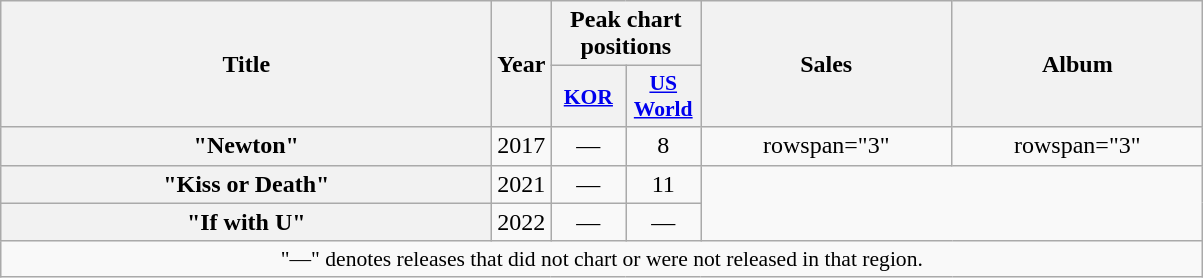<table class="wikitable plainrowheaders" style="text-align:center;">
<tr>
<th scope="col" rowspan="2" style="width:20em;">Title</th>
<th scope="col" rowspan="2">Year</th>
<th scope="col" colspan="2">Peak chart positions</th>
<th scope="col" rowspan="2" style="width:10em;">Sales</th>
<th scope="col" rowspan="2" style="width:10em;">Album</th>
</tr>
<tr>
<th scope="col" style="width:3em;font-size:90%;"><a href='#'>KOR</a><br></th>
<th scope="col" style="width:3em;font-size:90%;"><a href='#'>US<br>World</a><br></th>
</tr>
<tr>
<th scope="row">"Newton"</th>
<td>2017</td>
<td>—</td>
<td>8</td>
<td>rowspan="3" </td>
<td>rowspan="3" </td>
</tr>
<tr>
<th scope="row">"Kiss or Death"</th>
<td>2021</td>
<td>—</td>
<td>11</td>
</tr>
<tr>
<th scope="row">"If with U"</th>
<td>2022</td>
<td>—</td>
<td>—</td>
</tr>
<tr>
<td colspan="6" style="font-size:90%">"—" denotes releases that did not chart or were not released in that region.</td>
</tr>
</table>
